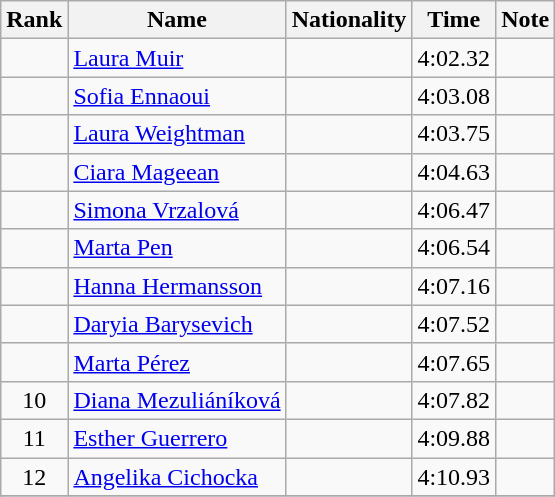<table class="wikitable sortable" style="text-align:center">
<tr>
<th>Rank</th>
<th>Name</th>
<th>Nationality</th>
<th>Time</th>
<th>Note</th>
</tr>
<tr>
<td></td>
<td align=left><a href='#'>Laura Muir</a></td>
<td align=left></td>
<td>4:02.32</td>
<td></td>
</tr>
<tr>
<td></td>
<td align=left><a href='#'>Sofia Ennaoui</a></td>
<td align=left></td>
<td>4:03.08</td>
<td></td>
</tr>
<tr>
<td></td>
<td align=left><a href='#'>Laura Weightman</a></td>
<td align=left></td>
<td>4:03.75</td>
<td></td>
</tr>
<tr>
<td></td>
<td align=left><a href='#'>Ciara Mageean</a></td>
<td align=left></td>
<td>4:04.63</td>
<td></td>
</tr>
<tr>
<td></td>
<td align=left><a href='#'>Simona Vrzalová</a></td>
<td align=left></td>
<td>4:06.47</td>
<td></td>
</tr>
<tr>
<td></td>
<td align=left><a href='#'>Marta Pen</a></td>
<td align=left></td>
<td>4:06.54</td>
<td></td>
</tr>
<tr>
<td></td>
<td align=left><a href='#'>Hanna Hermansson</a></td>
<td align=left></td>
<td>4:07.16</td>
<td></td>
</tr>
<tr>
<td></td>
<td align=left><a href='#'>Daryia Barysevich</a></td>
<td align=left></td>
<td>4:07.52</td>
<td></td>
</tr>
<tr>
<td></td>
<td align=left><a href='#'>Marta Pérez</a></td>
<td align=left></td>
<td>4:07.65</td>
<td></td>
</tr>
<tr>
<td>10</td>
<td align=left><a href='#'>Diana Mezuliáníková</a></td>
<td align=left></td>
<td>4:07.82</td>
<td></td>
</tr>
<tr>
<td>11</td>
<td align=left><a href='#'>Esther Guerrero</a></td>
<td align=left></td>
<td>4:09.88</td>
<td></td>
</tr>
<tr>
<td>12</td>
<td align=left><a href='#'>Angelika Cichocka</a></td>
<td align=left></td>
<td>4:10.93</td>
<td></td>
</tr>
<tr>
</tr>
</table>
